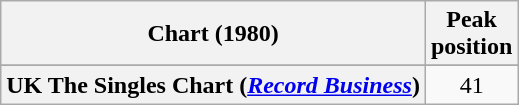<table class="wikitable plainrowheaders" style="text-align:center">
<tr>
<th>Chart (1980)</th>
<th>Peak<br>position</th>
</tr>
<tr>
</tr>
<tr>
<th scope="row">UK The Singles Chart (<em><a href='#'>Record Business</a></em>)</th>
<td style="text-align:center;">41</td>
</tr>
</table>
